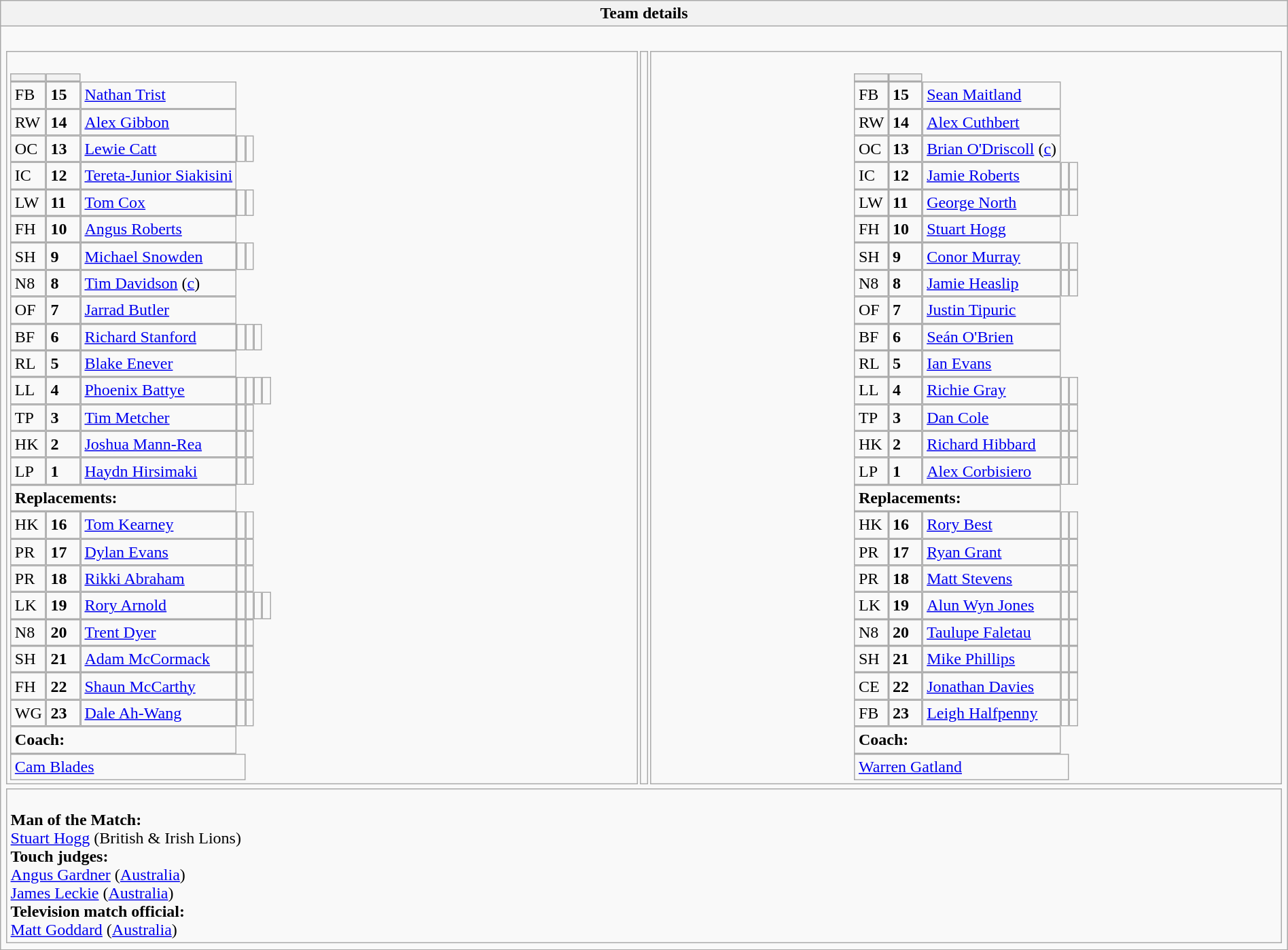<table style="width:100%" class="wikitable collapsible collapsed">
<tr>
<th>Team details</th>
</tr>
<tr>
<td><br><table style="width:100%">
<tr>
<td style="vertical-align:top;width:50%"><br><table cellspacing="0" cellpadding="0">
<tr>
<th width="25"></th>
<th width="25"></th>
</tr>
<tr>
<td>FB</td>
<td><strong>15</strong></td>
<td><a href='#'>Nathan Trist</a></td>
</tr>
<tr>
<td>RW</td>
<td><strong>14</strong></td>
<td><a href='#'>Alex Gibbon</a></td>
</tr>
<tr>
<td>OC</td>
<td><strong>13</strong></td>
<td><a href='#'>Lewie Catt</a></td>
<td></td>
<td></td>
</tr>
<tr>
<td>IC</td>
<td><strong>12</strong></td>
<td><a href='#'>Tereta-Junior Siakisini</a></td>
</tr>
<tr>
<td>LW</td>
<td><strong>11</strong></td>
<td><a href='#'>Tom Cox</a></td>
<td></td>
<td></td>
</tr>
<tr>
<td>FH</td>
<td><strong>10</strong></td>
<td><a href='#'>Angus Roberts</a></td>
</tr>
<tr>
<td>SH</td>
<td><strong>9</strong></td>
<td><a href='#'>Michael Snowden</a></td>
<td></td>
<td></td>
</tr>
<tr>
<td>N8</td>
<td><strong>8</strong></td>
<td><a href='#'>Tim Davidson</a> (<a href='#'>c</a>)</td>
</tr>
<tr>
<td>OF</td>
<td><strong>7</strong></td>
<td><a href='#'>Jarrad Butler</a></td>
</tr>
<tr>
<td>BF</td>
<td><strong>6</strong></td>
<td><a href='#'>Richard Stanford</a></td>
<td></td>
<td></td>
<td></td>
</tr>
<tr>
<td>RL</td>
<td><strong>5</strong></td>
<td><a href='#'>Blake Enever</a></td>
</tr>
<tr>
<td>LL</td>
<td><strong>4</strong></td>
<td><a href='#'>Phoenix Battye</a></td>
<td></td>
<td></td>
<td></td>
<td></td>
</tr>
<tr>
<td>TP</td>
<td><strong>3</strong></td>
<td><a href='#'>Tim Metcher</a></td>
<td></td>
<td></td>
</tr>
<tr>
<td>HK</td>
<td><strong>2</strong></td>
<td><a href='#'>Joshua Mann-Rea</a></td>
<td></td>
<td></td>
</tr>
<tr>
<td>LP</td>
<td><strong>1</strong></td>
<td><a href='#'>Haydn Hirsimaki</a></td>
<td></td>
<td></td>
</tr>
<tr>
<td colspan=3><strong>Replacements:</strong></td>
</tr>
<tr>
<td>HK</td>
<td><strong>16</strong></td>
<td><a href='#'>Tom Kearney</a></td>
<td></td>
<td></td>
</tr>
<tr>
<td>PR</td>
<td><strong>17</strong></td>
<td><a href='#'>Dylan Evans</a></td>
<td></td>
<td></td>
</tr>
<tr>
<td>PR</td>
<td><strong>18</strong></td>
<td><a href='#'>Rikki Abraham</a></td>
<td></td>
<td></td>
</tr>
<tr>
<td>LK</td>
<td><strong>19</strong></td>
<td><a href='#'>Rory Arnold</a></td>
<td></td>
<td></td>
<td></td>
<td></td>
</tr>
<tr>
<td>N8</td>
<td><strong>20</strong></td>
<td><a href='#'>Trent Dyer</a></td>
<td></td>
<td></td>
</tr>
<tr>
<td>SH</td>
<td><strong>21</strong></td>
<td><a href='#'>Adam McCormack</a></td>
<td></td>
<td></td>
</tr>
<tr>
<td>FH</td>
<td><strong>22</strong></td>
<td><a href='#'>Shaun McCarthy</a></td>
<td></td>
<td></td>
</tr>
<tr>
<td>WG</td>
<td><strong>23</strong></td>
<td><a href='#'>Dale Ah-Wang</a></td>
<td></td>
<td></td>
</tr>
<tr>
<td colspan=3><strong>Coach:</strong></td>
</tr>
<tr>
<td colspan="4"> <a href='#'>Cam Blades</a></td>
</tr>
</table>
</td>
<td valign="top"></td>
<td style="vertical-align:top;width:50%"><br><table cellspacing="0" cellpadding="0" style="margin:auto">
<tr>
<th width="25"></th>
<th width="25"></th>
</tr>
<tr>
<td>FB</td>
<td><strong>15</strong></td>
<td> <a href='#'>Sean Maitland</a></td>
</tr>
<tr>
<td>RW</td>
<td><strong>14</strong></td>
<td> <a href='#'>Alex Cuthbert</a></td>
</tr>
<tr>
<td>OC</td>
<td><strong>13</strong></td>
<td> <a href='#'>Brian O'Driscoll</a> (<a href='#'>c</a>)</td>
</tr>
<tr>
<td>IC</td>
<td><strong>12</strong></td>
<td> <a href='#'>Jamie Roberts</a></td>
<td></td>
<td></td>
</tr>
<tr>
<td>LW</td>
<td><strong>11</strong></td>
<td> <a href='#'>George North</a></td>
<td></td>
<td></td>
</tr>
<tr>
<td>FH</td>
<td><strong>10</strong></td>
<td> <a href='#'>Stuart Hogg</a></td>
</tr>
<tr>
<td>SH</td>
<td><strong>9</strong></td>
<td> <a href='#'>Conor Murray</a></td>
<td></td>
<td></td>
</tr>
<tr>
<td>N8</td>
<td><strong>8</strong></td>
<td> <a href='#'>Jamie Heaslip</a></td>
<td></td>
<td></td>
</tr>
<tr>
<td>OF</td>
<td><strong>7</strong></td>
<td> <a href='#'>Justin Tipuric</a></td>
</tr>
<tr>
<td>BF</td>
<td><strong>6</strong></td>
<td> <a href='#'>Seán O'Brien</a></td>
</tr>
<tr>
<td>RL</td>
<td><strong>5</strong></td>
<td> <a href='#'>Ian Evans</a></td>
</tr>
<tr>
<td>LL</td>
<td><strong>4</strong></td>
<td> <a href='#'>Richie Gray</a></td>
<td></td>
<td></td>
</tr>
<tr>
<td>TP</td>
<td><strong>3</strong></td>
<td> <a href='#'>Dan Cole</a></td>
<td></td>
<td></td>
</tr>
<tr>
<td>HK</td>
<td><strong>2</strong></td>
<td> <a href='#'>Richard Hibbard</a></td>
<td></td>
<td></td>
</tr>
<tr>
<td>LP</td>
<td><strong>1</strong></td>
<td> <a href='#'>Alex Corbisiero</a></td>
<td></td>
<td></td>
</tr>
<tr>
<td colspan=3><strong>Replacements:</strong></td>
</tr>
<tr>
<td>HK</td>
<td><strong>16</strong></td>
<td> <a href='#'>Rory Best</a></td>
<td></td>
<td></td>
</tr>
<tr>
<td>PR</td>
<td><strong>17</strong></td>
<td> <a href='#'>Ryan Grant</a></td>
<td></td>
<td></td>
</tr>
<tr>
<td>PR</td>
<td><strong>18</strong></td>
<td> <a href='#'>Matt Stevens</a></td>
<td></td>
<td></td>
</tr>
<tr>
<td>LK</td>
<td><strong>19</strong></td>
<td> <a href='#'>Alun Wyn Jones</a></td>
<td></td>
<td></td>
</tr>
<tr>
<td>N8</td>
<td><strong>20</strong></td>
<td> <a href='#'>Taulupe Faletau</a></td>
<td></td>
<td></td>
</tr>
<tr>
<td>SH</td>
<td><strong>21</strong></td>
<td> <a href='#'>Mike Phillips</a></td>
<td></td>
<td></td>
</tr>
<tr>
<td>CE</td>
<td><strong>22</strong></td>
<td> <a href='#'>Jonathan Davies</a></td>
<td></td>
<td></td>
</tr>
<tr>
<td>FB</td>
<td><strong>23</strong></td>
<td> <a href='#'>Leigh Halfpenny</a></td>
<td></td>
<td></td>
</tr>
<tr>
<td colspan=3><strong>Coach:</strong></td>
</tr>
<tr>
<td colspan="4"> <a href='#'>Warren Gatland</a></td>
</tr>
</table>
</td>
</tr>
</table>
<table style="width:100%">
<tr>
<td><br><strong>Man of the Match:</strong>
<br><a href='#'>Stuart Hogg</a> (British & Irish Lions)<br><strong>Touch judges:</strong>
<br><a href='#'>Angus Gardner</a> (<a href='#'>Australia</a>)
<br><a href='#'>James Leckie</a> (<a href='#'>Australia</a>)
<br><strong>Television match official:</strong>
<br><a href='#'>Matt Goddard</a> (<a href='#'>Australia</a>)</td>
</tr>
</table>
</td>
</tr>
</table>
